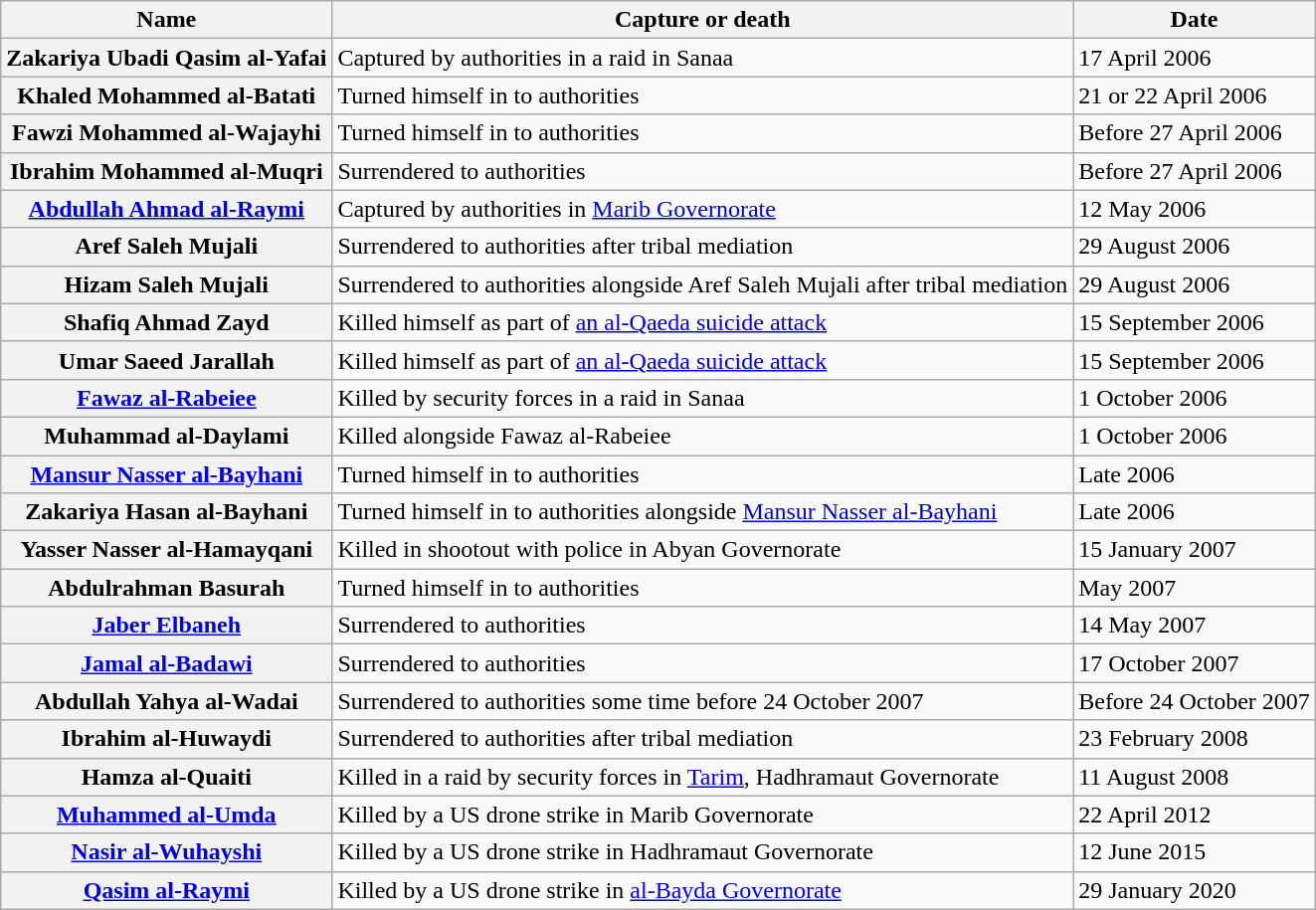<table class="wikitable plainrowheaders">
<tr>
<th scope="col">Name</th>
<th scope="col">Capture or death</th>
<th scope="col">Date</th>
</tr>
<tr>
<th scope="row">Zakariya Ubadi Qasim al-Yafai</th>
<td>Captured by authorities in a raid in Sanaa</td>
<td>17 April 2006</td>
</tr>
<tr>
<th scope="row">Khaled Mohammed al-Batati</th>
<td>Turned himself in to authorities</td>
<td>21 or 22 April 2006</td>
</tr>
<tr>
<th scope="row">Fawzi Mohammed al-Wajayhi</th>
<td>Turned himself in to authorities</td>
<td>Before 27 April 2006</td>
</tr>
<tr>
<th scope="row">Ibrahim Mohammed al-Muqri</th>
<td>Surrendered to authorities</td>
<td>Before 27 April 2006</td>
</tr>
<tr>
<th scope="row"><a href='#'>Abdullah Ahmad al-Raymi</a></th>
<td>Captured by authorities in <a href='#'>Marib Governorate</a></td>
<td>12 May 2006</td>
</tr>
<tr>
<th scope="row">Aref Saleh Mujali</th>
<td>Surrendered to authorities after tribal mediation</td>
<td>29 August 2006</td>
</tr>
<tr>
<th scope="row">Hizam Saleh Mujali</th>
<td>Surrendered to authorities alongside Aref Saleh Mujali after tribal mediation</td>
<td>29 August 2006</td>
</tr>
<tr>
<th scope="row">Shafiq Ahmad Zayd</th>
<td>Killed himself as part of <a href='#'>an al-Qaeda suicide attack</a></td>
<td>15 September 2006</td>
</tr>
<tr>
<th scope="row">Umar Saeed Jarallah</th>
<td>Killed himself as part of <a href='#'>an al-Qaeda suicide attack</a></td>
<td>15 September 2006</td>
</tr>
<tr>
<th scope="row"><a href='#'>Fawaz al-Rabeiee</a></th>
<td>Killed by security forces in a raid in Sanaa</td>
<td>1 October 2006</td>
</tr>
<tr>
<th scope="row">Muhammad al-Daylami</th>
<td>Killed alongside Fawaz al-Rabeiee</td>
<td>1 October 2006</td>
</tr>
<tr>
<th scope="row"><a href='#'>Mansur Nasser al-Bayhani</a></th>
<td>Turned himself in to authorities</td>
<td>Late 2006</td>
</tr>
<tr>
<th scope="row">Zakariya Hasan al-Bayhani</th>
<td>Turned himself in to authorities alongside <a href='#'>Mansur Nasser al-Bayhani</a></td>
<td>Late 2006</td>
</tr>
<tr>
<th scope="row">Yasser Nasser al-Hamayqani</th>
<td>Killed in shootout with police in Abyan Governorate</td>
<td>15 January 2007</td>
</tr>
<tr>
<th scope="row">Abdulrahman Basurah</th>
<td>Turned himself in to authorities</td>
<td>May 2007</td>
</tr>
<tr>
<th scope="row"><a href='#'>Jaber Elbaneh</a></th>
<td>Surrendered to authorities</td>
<td>14 May 2007</td>
</tr>
<tr>
<th scope="row"><a href='#'>Jamal al-Badawi</a></th>
<td>Surrendered to authorities</td>
<td>17 October 2007</td>
</tr>
<tr>
<th scope="row">Abdullah Yahya al-Wadai</th>
<td>Surrendered to authorities some time before 24 October 2007</td>
<td>Before 24 October 2007</td>
</tr>
<tr>
<th scope="row">Ibrahim al-Huwaydi</th>
<td>Surrendered to authorities after tribal mediation</td>
<td>23 February 2008</td>
</tr>
<tr>
<th scope="row">Hamza al-Quaiti</th>
<td>Killed in a raid by security forces in <a href='#'>Tarim</a>, Hadhramaut Governorate</td>
<td>11 August 2008</td>
</tr>
<tr>
<th scope="row"><a href='#'>Muhammed al-Umda</a></th>
<td>Killed by a US drone strike in Marib Governorate</td>
<td>22 April 2012</td>
</tr>
<tr>
<th scope="row"><a href='#'>Nasir al-Wuhayshi</a></th>
<td>Killed by a US drone strike in Hadhramaut Governorate</td>
<td>12 June 2015</td>
</tr>
<tr>
<th scope="row"><a href='#'>Qasim al-Raymi</a></th>
<td>Killed by a US drone strike in <a href='#'>al-Bayda Governorate</a></td>
<td>29 January 2020</td>
</tr>
</table>
